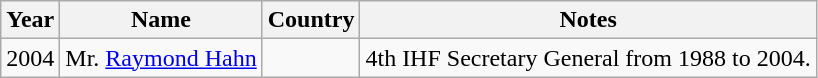<table class="wikitable">
<tr>
<th>Year</th>
<th>Name</th>
<th>Country</th>
<th>Notes</th>
</tr>
<tr>
<td>2004</td>
<td>Mr. <a href='#'>Raymond Hahn</a></td>
<td></td>
<td>4th IHF Secretary General from 1988 to 2004.</td>
</tr>
</table>
